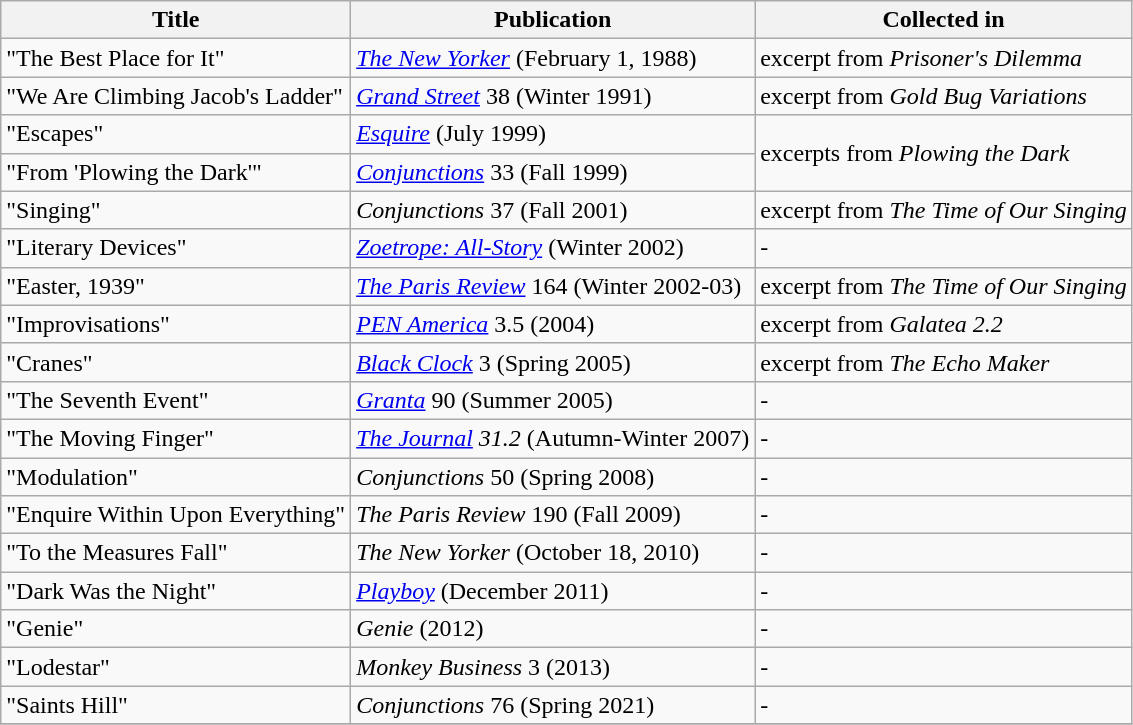<table class="wikitable">
<tr>
<th>Title</th>
<th>Publication</th>
<th>Collected in</th>
</tr>
<tr>
<td>"The Best Place for It"</td>
<td><em><a href='#'>The New Yorker</a></em> (February 1, 1988)</td>
<td>excerpt from <em>Prisoner's Dilemma</em></td>
</tr>
<tr>
<td>"We Are Climbing Jacob's Ladder"</td>
<td><em><a href='#'>Grand Street</a></em> 38 (Winter 1991)</td>
<td>excerpt from <em>Gold Bug Variations</em></td>
</tr>
<tr>
<td>"Escapes"</td>
<td><em><a href='#'>Esquire</a></em> (July 1999)</td>
<td rowspan=2>excerpts from <em>Plowing the Dark</em></td>
</tr>
<tr>
<td>"From 'Plowing the Dark'"</td>
<td><em><a href='#'>Conjunctions</a></em> 33 (Fall 1999)</td>
</tr>
<tr>
<td>"Singing"</td>
<td><em>Conjunctions</em> 37 (Fall 2001)</td>
<td>excerpt from <em>The Time of Our Singing</em></td>
</tr>
<tr>
<td>"Literary Devices"</td>
<td><em><a href='#'>Zoetrope: All-Story</a></em> (Winter 2002)</td>
<td>-</td>
</tr>
<tr>
<td>"Easter, 1939"</td>
<td><em><a href='#'>The Paris Review</a></em> 164 (Winter 2002-03)</td>
<td>excerpt from <em>The Time of Our Singing</em></td>
</tr>
<tr>
<td>"Improvisations"</td>
<td><em><a href='#'>PEN America</a></em> 3.5 (2004)</td>
<td>excerpt from <em>Galatea 2.2</em></td>
</tr>
<tr>
<td>"Cranes"</td>
<td><em><a href='#'>Black Clock</a></em> 3 (Spring 2005)</td>
<td>excerpt from <em>The Echo Maker</em></td>
</tr>
<tr>
<td>"The Seventh Event"</td>
<td><em><a href='#'>Granta</a></em> 90 (Summer 2005)</td>
<td>-</td>
</tr>
<tr>
<td>"The Moving Finger"</td>
<td><em><a href='#'>The Journal</a> 31.2</em> (Autumn-Winter 2007)</td>
<td>-</td>
</tr>
<tr>
<td>"Modulation"</td>
<td><em>Conjunctions</em> 50 (Spring 2008)</td>
<td>-</td>
</tr>
<tr>
<td>"Enquire Within Upon Everything"</td>
<td><em>The Paris Review</em> 190 (Fall 2009)</td>
<td>-</td>
</tr>
<tr>
<td>"To the Measures Fall"</td>
<td><em>The New Yorker</em> (October 18, 2010)</td>
<td>-</td>
</tr>
<tr>
<td>"Dark Was the Night"</td>
<td><em><a href='#'>Playboy</a></em> (December 2011)</td>
<td>-</td>
</tr>
<tr>
<td>"Genie"</td>
<td><em>Genie</em> (2012)</td>
<td>-</td>
</tr>
<tr>
<td>"Lodestar"</td>
<td><em>Monkey Business</em> 3 (2013)</td>
<td>-</td>
</tr>
<tr>
<td>"Saints Hill"</td>
<td><em>Conjunctions</em> 76 (Spring 2021)</td>
<td>-</td>
</tr>
<tr>
</tr>
</table>
